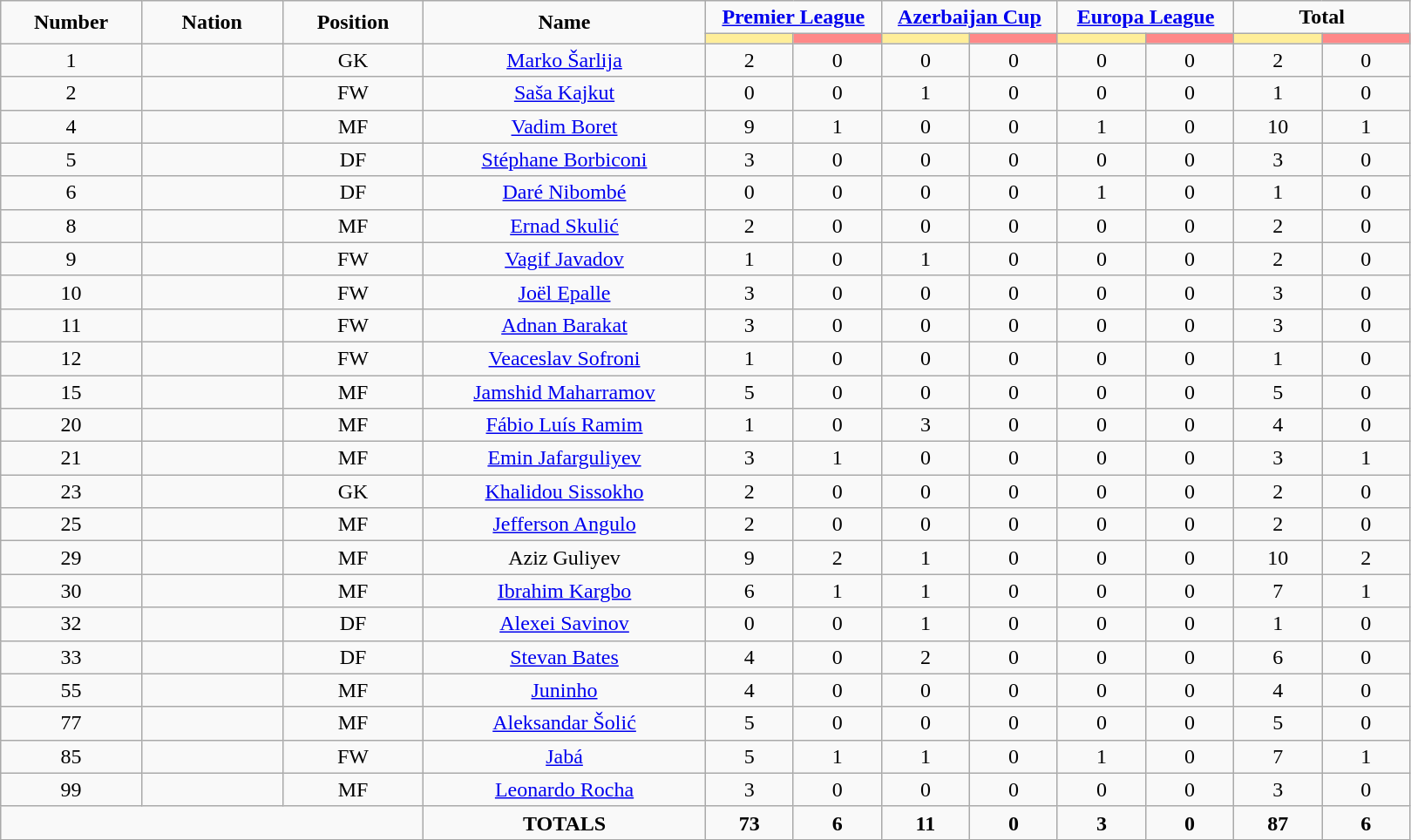<table class="wikitable" style="text-align:center;">
<tr>
<td rowspan="2"  style="width:10%; text-align:center;"><strong>Number</strong></td>
<td rowspan="2"  style="width:10%; text-align:center;"><strong>Nation</strong></td>
<td rowspan="2"  style="width:10%; text-align:center;"><strong>Position</strong></td>
<td rowspan="2"  style="width:20%; text-align:center;"><strong>Name</strong></td>
<td colspan="2" style="text-align:center;"><strong><a href='#'>Premier League</a></strong></td>
<td colspan="2" style="text-align:center;"><strong><a href='#'>Azerbaijan Cup</a></strong></td>
<td colspan="2" style="text-align:center;"><strong><a href='#'>Europa League</a></strong></td>
<td colspan="2" style="text-align:center;"><strong>Total</strong></td>
</tr>
<tr>
<th style="width:60px; background:#fe9;"></th>
<th style="width:60px; background:#ff8888;"></th>
<th style="width:60px; background:#fe9;"></th>
<th style="width:60px; background:#ff8888;"></th>
<th style="width:60px; background:#fe9;"></th>
<th style="width:60px; background:#ff8888;"></th>
<th style="width:60px; background:#fe9;"></th>
<th style="width:60px; background:#ff8888;"></th>
</tr>
<tr>
<td>1</td>
<td></td>
<td>GK</td>
<td><a href='#'>Marko Šarlija</a></td>
<td>2</td>
<td>0</td>
<td>0</td>
<td>0</td>
<td>0</td>
<td>0</td>
<td>2</td>
<td>0</td>
</tr>
<tr>
<td>2</td>
<td></td>
<td>FW</td>
<td><a href='#'>Saša Kajkut</a></td>
<td>0</td>
<td>0</td>
<td>1</td>
<td>0</td>
<td>0</td>
<td>0</td>
<td>1</td>
<td>0</td>
</tr>
<tr>
<td>4</td>
<td></td>
<td>MF</td>
<td><a href='#'>Vadim Boret</a></td>
<td>9</td>
<td>1</td>
<td>0</td>
<td>0</td>
<td>1</td>
<td>0</td>
<td>10</td>
<td>1</td>
</tr>
<tr>
<td>5</td>
<td></td>
<td>DF</td>
<td><a href='#'>Stéphane Borbiconi</a></td>
<td>3</td>
<td>0</td>
<td>0</td>
<td>0</td>
<td>0</td>
<td>0</td>
<td>3</td>
<td>0</td>
</tr>
<tr>
<td>6</td>
<td></td>
<td>DF</td>
<td><a href='#'>Daré Nibombé</a></td>
<td>0</td>
<td>0</td>
<td>0</td>
<td>0</td>
<td>1</td>
<td>0</td>
<td>1</td>
<td>0</td>
</tr>
<tr>
<td>8</td>
<td></td>
<td>MF</td>
<td><a href='#'>Ernad Skulić</a></td>
<td>2</td>
<td>0</td>
<td>0</td>
<td>0</td>
<td>0</td>
<td>0</td>
<td>2</td>
<td>0</td>
</tr>
<tr>
<td>9</td>
<td></td>
<td>FW</td>
<td><a href='#'>Vagif Javadov</a></td>
<td>1</td>
<td>0</td>
<td>1</td>
<td>0</td>
<td>0</td>
<td>0</td>
<td>2</td>
<td>0</td>
</tr>
<tr>
<td>10</td>
<td></td>
<td>FW</td>
<td><a href='#'>Joël Epalle</a></td>
<td>3</td>
<td>0</td>
<td>0</td>
<td>0</td>
<td>0</td>
<td>0</td>
<td>3</td>
<td>0</td>
</tr>
<tr>
<td>11</td>
<td></td>
<td>FW</td>
<td><a href='#'>Adnan Barakat</a></td>
<td>3</td>
<td>0</td>
<td>0</td>
<td>0</td>
<td>0</td>
<td>0</td>
<td>3</td>
<td>0</td>
</tr>
<tr>
<td>12</td>
<td></td>
<td>FW</td>
<td><a href='#'>Veaceslav Sofroni</a></td>
<td>1</td>
<td>0</td>
<td>0</td>
<td>0</td>
<td>0</td>
<td>0</td>
<td>1</td>
<td>0</td>
</tr>
<tr>
<td>15</td>
<td></td>
<td>MF</td>
<td><a href='#'>Jamshid Maharramov</a></td>
<td>5</td>
<td>0</td>
<td>0</td>
<td>0</td>
<td>0</td>
<td>0</td>
<td>5</td>
<td>0</td>
</tr>
<tr>
<td>20</td>
<td></td>
<td>MF</td>
<td><a href='#'>Fábio Luís Ramim</a></td>
<td>1</td>
<td>0</td>
<td>3</td>
<td>0</td>
<td>0</td>
<td>0</td>
<td>4</td>
<td>0</td>
</tr>
<tr>
<td>21</td>
<td></td>
<td>MF</td>
<td><a href='#'>Emin Jafarguliyev</a></td>
<td>3</td>
<td>1</td>
<td>0</td>
<td>0</td>
<td>0</td>
<td>0</td>
<td>3</td>
<td>1</td>
</tr>
<tr>
<td>23</td>
<td></td>
<td>GK</td>
<td><a href='#'>Khalidou Sissokho</a></td>
<td>2</td>
<td>0</td>
<td>0</td>
<td>0</td>
<td>0</td>
<td>0</td>
<td>2</td>
<td>0</td>
</tr>
<tr>
<td>25</td>
<td></td>
<td>MF</td>
<td><a href='#'>Jefferson Angulo</a></td>
<td>2</td>
<td>0</td>
<td>0</td>
<td>0</td>
<td>0</td>
<td>0</td>
<td>2</td>
<td>0</td>
</tr>
<tr>
<td>29</td>
<td></td>
<td>MF</td>
<td>Aziz Guliyev</td>
<td>9</td>
<td>2</td>
<td>1</td>
<td>0</td>
<td>0</td>
<td>0</td>
<td>10</td>
<td>2</td>
</tr>
<tr>
<td>30</td>
<td></td>
<td>MF</td>
<td><a href='#'>Ibrahim Kargbo</a></td>
<td>6</td>
<td>1</td>
<td>1</td>
<td>0</td>
<td>0</td>
<td>0</td>
<td>7</td>
<td>1</td>
</tr>
<tr>
<td>32</td>
<td></td>
<td>DF</td>
<td><a href='#'>Alexei Savinov</a></td>
<td>0</td>
<td>0</td>
<td>1</td>
<td>0</td>
<td>0</td>
<td>0</td>
<td>1</td>
<td>0</td>
</tr>
<tr>
<td>33</td>
<td></td>
<td>DF</td>
<td><a href='#'>Stevan Bates</a></td>
<td>4</td>
<td>0</td>
<td>2</td>
<td>0</td>
<td>0</td>
<td>0</td>
<td>6</td>
<td>0</td>
</tr>
<tr>
<td>55</td>
<td></td>
<td>MF</td>
<td><a href='#'>Juninho</a></td>
<td>4</td>
<td>0</td>
<td>0</td>
<td>0</td>
<td>0</td>
<td>0</td>
<td>4</td>
<td>0</td>
</tr>
<tr>
<td>77</td>
<td></td>
<td>MF</td>
<td><a href='#'>Aleksandar Šolić</a></td>
<td>5</td>
<td>0</td>
<td>0</td>
<td>0</td>
<td>0</td>
<td>0</td>
<td>5</td>
<td>0</td>
</tr>
<tr>
<td>85</td>
<td></td>
<td>FW</td>
<td><a href='#'>Jabá</a></td>
<td>5</td>
<td>1</td>
<td>1</td>
<td>0</td>
<td>1</td>
<td>0</td>
<td>7</td>
<td>1</td>
</tr>
<tr>
<td>99</td>
<td></td>
<td>MF</td>
<td><a href='#'>Leonardo Rocha</a></td>
<td>3</td>
<td>0</td>
<td>0</td>
<td>0</td>
<td>0</td>
<td>0</td>
<td>3</td>
<td>0</td>
</tr>
<tr>
<td colspan="3"></td>
<td><strong>TOTALS</strong></td>
<td><strong>73</strong></td>
<td><strong>6</strong></td>
<td><strong>11</strong></td>
<td><strong>0</strong></td>
<td><strong>3</strong></td>
<td><strong>0</strong></td>
<td><strong>87</strong></td>
<td><strong>6</strong></td>
</tr>
</table>
